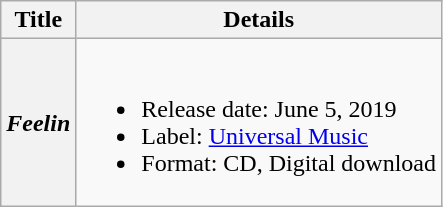<table class="wikitable plainrowheaders">
<tr>
<th scope="col">Title</th>
<th scope="col" colspan="4">Details</th>
</tr>
<tr>
<th scope="row" rowspan="14"><em>Feelin</em></th>
<td><br><ul><li>Release date: June 5, 2019</li><li>Label: <a href='#'>Universal Music</a></li><li>Format: CD, Digital download</li></ul>

</td>
</tr>
</table>
